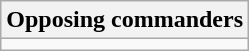<table class="wikitable floatright">
<tr>
<th bgcolor="#b0c4de"><strong>Opposing commanders</strong></th>
</tr>
<tr>
<td></td>
</tr>
</table>
